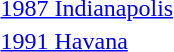<table>
<tr>
<td><a href='#'>1987 Indianapolis</a><br></td>
<td></td>
<td></td>
<td></td>
</tr>
<tr>
<td><a href='#'>1991 Havana</a><br></td>
<td></td>
<td></td>
<td></td>
</tr>
</table>
